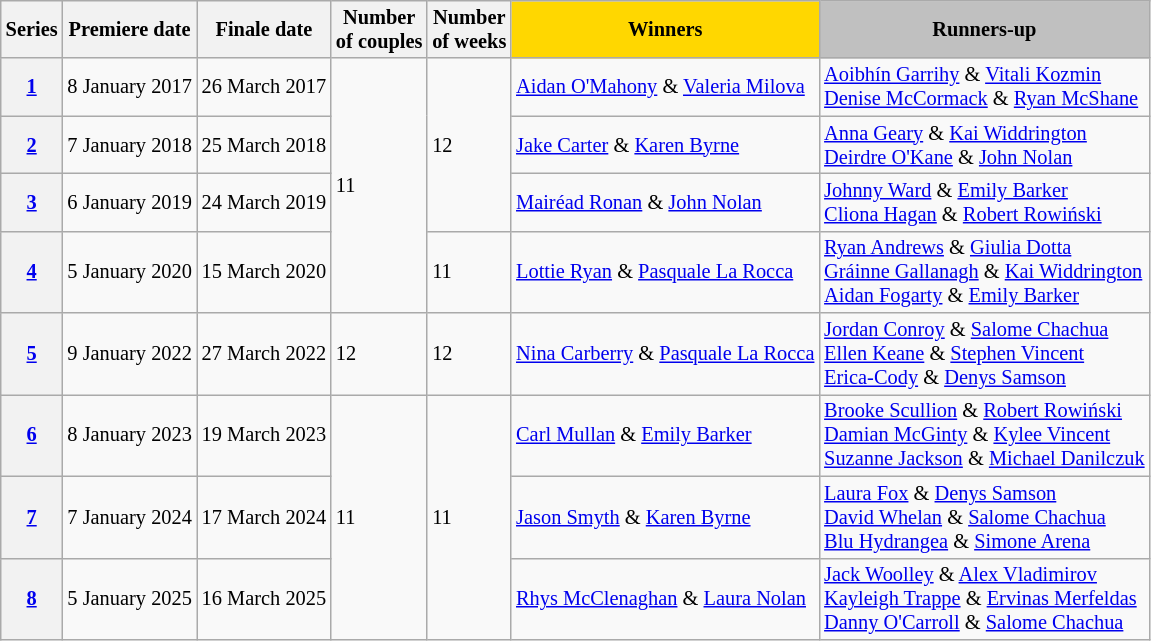<table class="wikitable" style="white-space:nowrap; font-size:85%;">
<tr>
<th rowspan="1">Series</th>
<th rowspan="1">Premiere date</th>
<th rowspan="1">Finale date</th>
<th rowspan="1">Number<br>of couples</th>
<th rowspan="1">Number<br>of weeks</th>
<th style="background:gold; text-align:center;"><strong>Winners</strong></th>
<th style="background:silver; text-align:center;">Runners-up</th>
</tr>
<tr>
<th><a href='#'>1</a></th>
<td>8 January 2017</td>
<td>26 March 2017</td>
<td rowspan="4">11</td>
<td rowspan="3">12</td>
<td><a href='#'>Aidan O'Mahony</a> & <a href='#'>Valeria Milova</a></td>
<td><a href='#'>Aoibhín Garrihy</a> & <a href='#'>Vitali Kozmin</a><br><a href='#'>Denise McCormack</a> & <a href='#'>Ryan McShane</a></td>
</tr>
<tr>
<th><a href='#'>2</a></th>
<td>7 January 2018</td>
<td>25 March 2018</td>
<td><a href='#'>Jake Carter</a> & <a href='#'>Karen Byrne</a></td>
<td><a href='#'>Anna Geary</a> & <a href='#'>Kai Widdrington</a><br><a href='#'>Deirdre O'Kane</a> & <a href='#'>John Nolan</a></td>
</tr>
<tr>
<th><a href='#'>3</a></th>
<td>6 January 2019</td>
<td>24 March 2019</td>
<td><a href='#'>Mairéad Ronan</a> & <a href='#'>John Nolan</a></td>
<td><a href='#'>Johnny Ward</a> & <a href='#'>Emily Barker</a><br><a href='#'>Cliona Hagan</a> & <a href='#'>Robert Rowiński</a></td>
</tr>
<tr>
<th><a href='#'>4</a></th>
<td>5 January 2020</td>
<td>15 March 2020</td>
<td>11</td>
<td><a href='#'>Lottie Ryan</a> & <a href='#'>Pasquale La Rocca</a></td>
<td><a href='#'>Ryan Andrews</a> & <a href='#'>Giulia Dotta</a><br><a href='#'>Gráinne Gallanagh</a> & <a href='#'>Kai Widdrington</a><br><a href='#'>Aidan Fogarty</a> & <a href='#'>Emily Barker</a></td>
</tr>
<tr>
<th><a href='#'>5</a></th>
<td>9 January 2022</td>
<td>27 March 2022</td>
<td>12</td>
<td>12</td>
<td><a href='#'>Nina Carberry</a> & <a href='#'>Pasquale La Rocca</a></td>
<td><a href='#'>Jordan Conroy</a> & <a href='#'>Salome Chachua</a><br><a href='#'>Ellen Keane</a> & <a href='#'>Stephen Vincent</a><br><a href='#'>Erica-Cody</a> & <a href='#'>Denys Samson</a></td>
</tr>
<tr>
<th><a href='#'>6</a></th>
<td>8 January 2023</td>
<td>19 March 2023</td>
<td rowspan=3>11</td>
<td rowspan=3>11</td>
<td><a href='#'>Carl Mullan</a> & <a href='#'>Emily Barker</a></td>
<td><a href='#'>Brooke Scullion</a> & <a href='#'>Robert Rowiński</a><br><a href='#'>Damian McGinty</a> & <a href='#'>Kylee Vincent</a><br><a href='#'>Suzanne Jackson</a> & <a href='#'>Michael Danilczuk</a></td>
</tr>
<tr>
<th><a href='#'>7</a></th>
<td>7 January 2024</td>
<td>17 March 2024</td>
<td><a href='#'>Jason Smyth</a> & <a href='#'>Karen Byrne</a></td>
<td><a href='#'>Laura Fox</a> & <a href='#'>Denys Samson</a><br><a href='#'>David Whelan</a> & <a href='#'>Salome Chachua</a><br><a href='#'>Blu Hydrangea</a> & <a href='#'>Simone Arena</a></td>
</tr>
<tr>
<th><a href='#'>8</a></th>
<td>5 January 2025</td>
<td>16 March 2025</td>
<td><a href='#'>Rhys McClenaghan</a> & <a href='#'>Laura Nolan</a></td>
<td><a href='#'>Jack Woolley</a> & <a href='#'>Alex Vladimirov</a><br><a href='#'>Kayleigh Trappe</a> & <a href='#'>Ervinas Merfeldas</a><br><a href='#'>Danny O'Carroll</a> & <a href='#'>Salome Chachua</a></td>
</tr>
</table>
